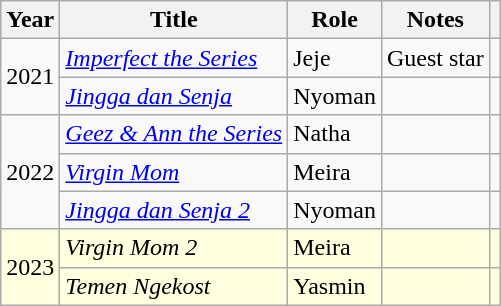<table class="wikitable unsortable">
<tr>
<th>Year</th>
<th>Title</th>
<th>Role</th>
<th>Notes</th>
<th></th>
</tr>
<tr>
<td rowspan="2">2021</td>
<td><em><a href='#'>Imperfect the Series</a></em></td>
<td>Jeje</td>
<td>Guest star</td>
<td align="center"></td>
</tr>
<tr>
<td><em><a href='#'>Jingga dan Senja</a></em></td>
<td>Nyoman</td>
<td></td>
<td align="center"></td>
</tr>
<tr>
<td rowspan="3">2022</td>
<td><em><a href='#'>Geez & Ann the Series</a></em></td>
<td>Natha</td>
<td></td>
<td></td>
</tr>
<tr>
<td><em><a href='#'>Virgin Mom</a></em></td>
<td>Meira</td>
<td></td>
<td align="center"></td>
</tr>
<tr>
<td><em><a href='#'>Jingga dan Senja 2</a></em></td>
<td>Nyoman</td>
<td></td>
<td align="center"></td>
</tr>
<tr style="background-color:#FFFFE0; color:black;">
<td rowspan="2">2023</td>
<td><em>Virgin Mom 2</em></td>
<td>Meira</td>
<td></td>
<td></td>
</tr>
<tr style="background-color:#FFFFE0; color:black;">
<td><em>Temen Ngekost</em></td>
<td>Yasmin</td>
<td></td>
<td></td>
</tr>
</table>
